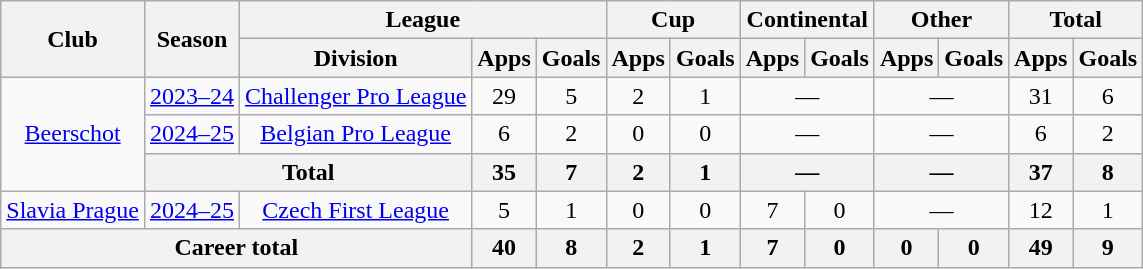<table class="wikitable" style="text-align:center">
<tr>
<th rowspan="2">Club</th>
<th rowspan="2">Season</th>
<th colspan="3">League</th>
<th colspan="2">Cup</th>
<th colspan="2">Continental</th>
<th colspan="2">Other</th>
<th colspan="2">Total</th>
</tr>
<tr>
<th>Division</th>
<th>Apps</th>
<th>Goals</th>
<th>Apps</th>
<th>Goals</th>
<th>Apps</th>
<th>Goals</th>
<th>Apps</th>
<th>Goals</th>
<th>Apps</th>
<th>Goals</th>
</tr>
<tr>
<td rowspan="3"><a href='#'>Beerschot</a></td>
<td><a href='#'>2023–24</a></td>
<td><a href='#'>Challenger Pro League</a></td>
<td>29</td>
<td>5</td>
<td>2</td>
<td>1</td>
<td colspan="2">—</td>
<td colspan="2">—</td>
<td>31</td>
<td>6</td>
</tr>
<tr>
<td><a href='#'>2024–25</a></td>
<td><a href='#'>Belgian Pro League</a></td>
<td>6</td>
<td>2</td>
<td>0</td>
<td>0</td>
<td colspan="2">—</td>
<td colspan="2">—</td>
<td>6</td>
<td>2</td>
</tr>
<tr>
<th colspan="2">Total</th>
<th>35</th>
<th>7</th>
<th>2</th>
<th>1</th>
<th colspan="2">—</th>
<th colspan="2">—</th>
<th>37</th>
<th>8</th>
</tr>
<tr>
<td><a href='#'>Slavia Prague</a></td>
<td><a href='#'>2024–25</a></td>
<td><a href='#'>Czech First League</a></td>
<td>5</td>
<td>1</td>
<td>0</td>
<td>0</td>
<td>7</td>
<td>0</td>
<td colspan="2">—</td>
<td>12</td>
<td>1</td>
</tr>
<tr>
<th colspan="3">Career total</th>
<th>40</th>
<th>8</th>
<th>2</th>
<th>1</th>
<th>7</th>
<th>0</th>
<th>0</th>
<th>0</th>
<th>49</th>
<th>9</th>
</tr>
</table>
